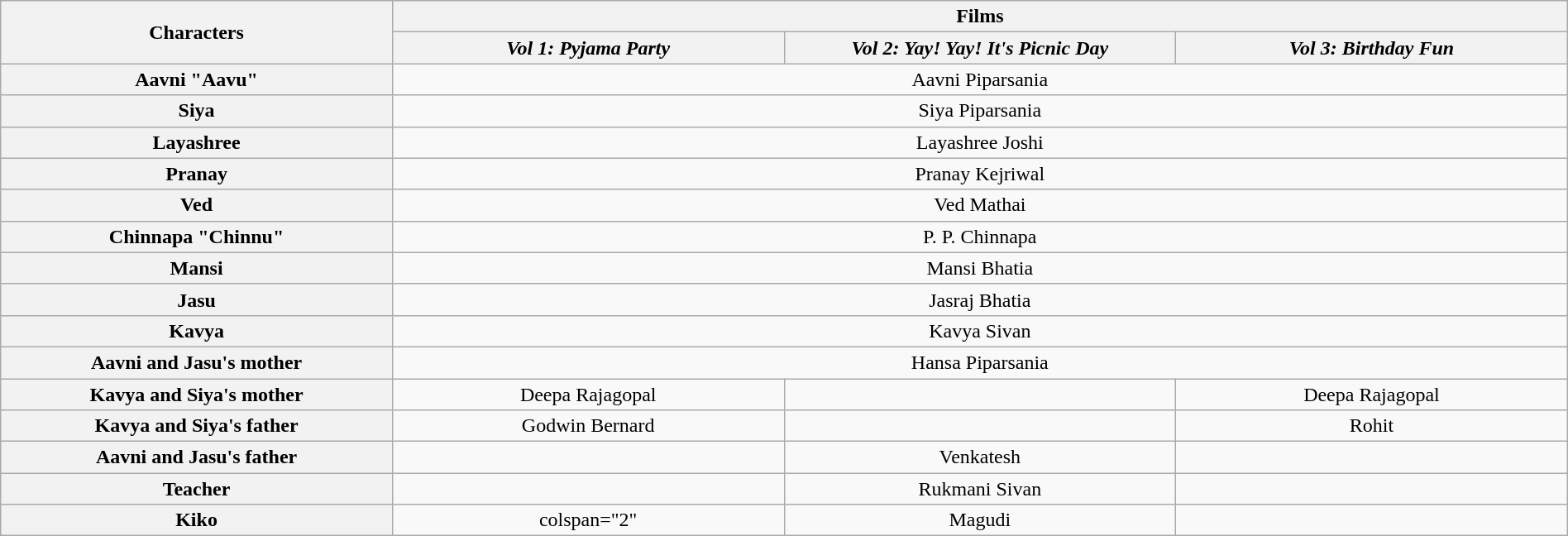<table class="wikitable sortable" style="text-align: center; width: 100%">
<tr>
<th rowspan="2" style="width:10%;">Characters</th>
<th colspan="3">Films</th>
</tr>
<tr>
<th style="width:10%;"><em>Vol 1: Pyjama Party</em></th>
<th style="width:10%;"><em>Vol 2: Yay! Yay! It's Picnic Day</em></th>
<th style="width:10%;"><em>Vol 3: Birthday Fun</em></th>
</tr>
<tr>
<th>Aavni "Aavu"</th>
<td colspan="3">Aavni Piparsania</td>
</tr>
<tr>
<th>Siya</th>
<td colspan="3">Siya Piparsania</td>
</tr>
<tr>
<th>Layashree</th>
<td colspan="3">Layashree Joshi</td>
</tr>
<tr>
<th>Pranay</th>
<td colspan="3">Pranay Kejriwal</td>
</tr>
<tr>
<th>Ved</th>
<td colspan="3">Ved Mathai</td>
</tr>
<tr>
<th>Chinnapa "Chinnu"</th>
<td colspan="3">P. P. Chinnapa</td>
</tr>
<tr>
<th>Mansi</th>
<td colspan="3">Mansi Bhatia</td>
</tr>
<tr>
<th>Jasu</th>
<td colspan="3">Jasraj Bhatia</td>
</tr>
<tr>
<th>Kavya</th>
<td colspan="3">Kavya Sivan</td>
</tr>
<tr>
<th>Aavni and Jasu's mother</th>
<td colspan="3">Hansa Piparsania</td>
</tr>
<tr>
<th>Kavya and Siya's mother</th>
<td>Deepa Rajagopal</td>
<td></td>
<td>Deepa Rajagopal</td>
</tr>
<tr>
<th>Kavya and Siya's father</th>
<td>Godwin Bernard</td>
<td></td>
<td>Rohit</td>
</tr>
<tr>
<th>Aavni and Jasu's father</th>
<td></td>
<td>Venkatesh</td>
<td></td>
</tr>
<tr>
<th>Teacher</th>
<td></td>
<td>Rukmani Sivan</td>
<td></td>
</tr>
<tr>
<th>Kiko</th>
<td>colspan="2" </td>
<td>Magudi</td>
</tr>
</table>
